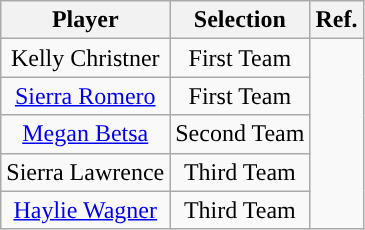<table class="wikitable sortable sortable" style="text-align: center">
<tr align=center>
<th>Player</th>
<th>Selection</th>
<th>Ref.</th>
</tr>
<tr>
<td>Kelly Christner</td>
<td>First Team</td>
<td rowspan="5"></td>
</tr>
<tr>
<td><a href='#'>Sierra Romero</a></td>
<td>First Team</td>
</tr>
<tr>
<td><a href='#'>Megan Betsa</a></td>
<td>Second Team</td>
</tr>
<tr>
<td>Sierra Lawrence</td>
<td>Third Team</td>
</tr>
<tr>
<td><a href='#'>Haylie Wagner</a></td>
<td>Third Team</td>
</tr>
</table>
